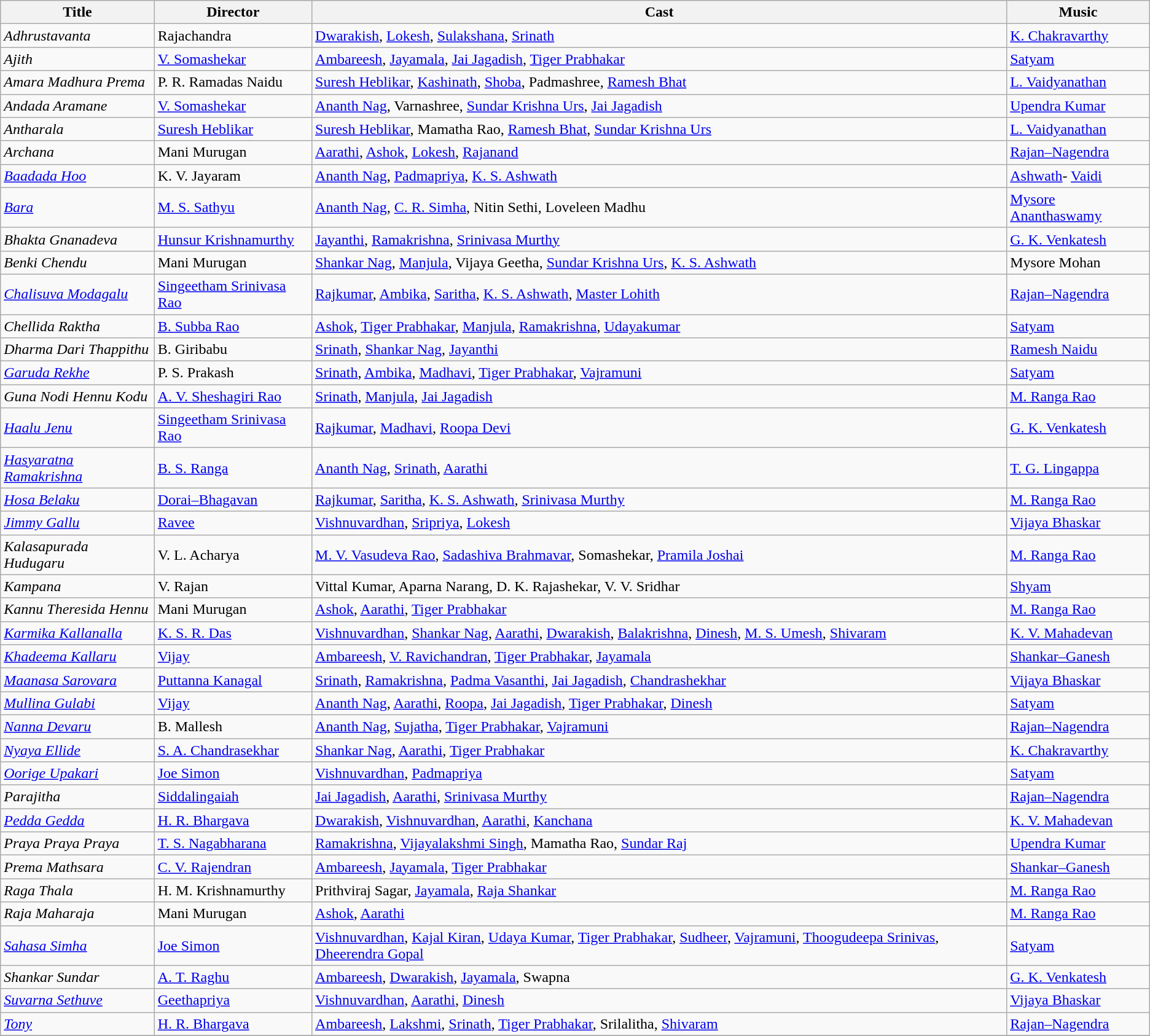<table class="wikitable">
<tr>
<th>Title</th>
<th>Director</th>
<th>Cast</th>
<th>Music</th>
</tr>
<tr>
<td><em>Adhrustavanta</em></td>
<td>Rajachandra</td>
<td><a href='#'>Dwarakish</a>, <a href='#'>Lokesh</a>, <a href='#'>Sulakshana</a>, <a href='#'>Srinath</a></td>
<td><a href='#'>K. Chakravarthy</a></td>
</tr>
<tr>
<td><em>Ajith</em></td>
<td><a href='#'>V. Somashekar</a></td>
<td><a href='#'>Ambareesh</a>, <a href='#'>Jayamala</a>, <a href='#'>Jai Jagadish</a>, <a href='#'>Tiger Prabhakar</a></td>
<td><a href='#'>Satyam</a></td>
</tr>
<tr>
<td><em>Amara Madhura Prema</em></td>
<td>P. R. Ramadas Naidu</td>
<td><a href='#'>Suresh Heblikar</a>, <a href='#'>Kashinath</a>, <a href='#'>Shoba</a>, Padmashree, <a href='#'>Ramesh Bhat</a></td>
<td><a href='#'>L. Vaidyanathan</a></td>
</tr>
<tr>
<td><em>Andada Aramane</em></td>
<td><a href='#'>V. Somashekar</a></td>
<td><a href='#'>Ananth Nag</a>, Varnashree, <a href='#'>Sundar Krishna Urs</a>, <a href='#'>Jai Jagadish</a></td>
<td><a href='#'>Upendra Kumar</a></td>
</tr>
<tr>
<td><em>Antharala</em></td>
<td><a href='#'>Suresh Heblikar</a></td>
<td><a href='#'>Suresh Heblikar</a>, Mamatha Rao, <a href='#'>Ramesh Bhat</a>, <a href='#'>Sundar Krishna Urs</a></td>
<td><a href='#'>L. Vaidyanathan</a></td>
</tr>
<tr>
<td><em>Archana</em></td>
<td>Mani Murugan</td>
<td><a href='#'>Aarathi</a>, <a href='#'>Ashok</a>, <a href='#'>Lokesh</a>, <a href='#'>Rajanand</a></td>
<td><a href='#'>Rajan–Nagendra</a></td>
</tr>
<tr>
<td><em><a href='#'>Baadada Hoo</a></em></td>
<td>K. V. Jayaram</td>
<td><a href='#'>Ananth Nag</a>, <a href='#'>Padmapriya</a>, <a href='#'>K. S. Ashwath</a></td>
<td><a href='#'>Ashwath</a>- <a href='#'>Vaidi</a></td>
</tr>
<tr>
<td><em><a href='#'>Bara</a></em></td>
<td><a href='#'>M. S. Sathyu</a></td>
<td><a href='#'>Ananth Nag</a>, <a href='#'>C. R. Simha</a>, Nitin Sethi, Loveleen Madhu</td>
<td><a href='#'>Mysore Ananthaswamy</a></td>
</tr>
<tr>
<td><em>Bhakta Gnanadeva</em></td>
<td><a href='#'>Hunsur Krishnamurthy</a></td>
<td><a href='#'>Jayanthi</a>, <a href='#'>Ramakrishna</a>, <a href='#'>Srinivasa Murthy</a></td>
<td><a href='#'>G. K. Venkatesh</a></td>
</tr>
<tr>
<td><em>Benki Chendu</em></td>
<td>Mani Murugan</td>
<td><a href='#'>Shankar Nag</a>, <a href='#'>Manjula</a>, Vijaya Geetha, <a href='#'>Sundar Krishna Urs</a>, <a href='#'>K. S. Ashwath</a></td>
<td>Mysore Mohan</td>
</tr>
<tr>
<td><em><a href='#'>Chalisuva Modagalu</a></em></td>
<td><a href='#'>Singeetham Srinivasa Rao</a></td>
<td><a href='#'>Rajkumar</a>, <a href='#'>Ambika</a>, <a href='#'>Saritha</a>, <a href='#'>K. S. Ashwath</a>, <a href='#'>Master Lohith</a></td>
<td><a href='#'>Rajan–Nagendra</a></td>
</tr>
<tr>
<td><em>Chellida Raktha</em></td>
<td><a href='#'>B. Subba Rao</a></td>
<td><a href='#'>Ashok</a>, <a href='#'>Tiger Prabhakar</a>, <a href='#'>Manjula</a>, <a href='#'>Ramakrishna</a>, <a href='#'>Udayakumar</a></td>
<td><a href='#'>Satyam</a></td>
</tr>
<tr>
<td><em>Dharma Dari Thappithu</em></td>
<td>B. Giribabu</td>
<td><a href='#'>Srinath</a>, <a href='#'>Shankar Nag</a>, <a href='#'>Jayanthi</a></td>
<td><a href='#'>Ramesh Naidu</a></td>
</tr>
<tr>
<td><em><a href='#'>Garuda Rekhe</a></em></td>
<td>P. S. Prakash</td>
<td><a href='#'>Srinath</a>, <a href='#'>Ambika</a>, <a href='#'>Madhavi</a>, <a href='#'>Tiger Prabhakar</a>, <a href='#'>Vajramuni</a></td>
<td><a href='#'>Satyam</a></td>
</tr>
<tr>
<td><em>Guna Nodi Hennu Kodu</em></td>
<td><a href='#'>A. V. Sheshagiri Rao</a></td>
<td><a href='#'>Srinath</a>, <a href='#'>Manjula</a>, <a href='#'>Jai Jagadish</a></td>
<td><a href='#'>M. Ranga Rao</a></td>
</tr>
<tr>
<td><em><a href='#'>Haalu Jenu</a></em></td>
<td><a href='#'>Singeetham Srinivasa Rao</a></td>
<td><a href='#'>Rajkumar</a>, <a href='#'>Madhavi</a>, <a href='#'>Roopa Devi</a></td>
<td><a href='#'>G. K. Venkatesh</a></td>
</tr>
<tr>
<td><em><a href='#'>Hasyaratna Ramakrishna</a></em></td>
<td><a href='#'>B. S. Ranga</a></td>
<td><a href='#'>Ananth Nag</a>, <a href='#'>Srinath</a>, <a href='#'>Aarathi</a></td>
<td><a href='#'>T. G. Lingappa</a></td>
</tr>
<tr>
<td><em><a href='#'>Hosa Belaku</a></em></td>
<td><a href='#'>Dorai–Bhagavan</a></td>
<td><a href='#'>Rajkumar</a>, <a href='#'>Saritha</a>, <a href='#'>K. S. Ashwath</a>, <a href='#'>Srinivasa Murthy</a></td>
<td><a href='#'>M. Ranga Rao</a></td>
</tr>
<tr>
<td><em><a href='#'>Jimmy Gallu</a></em></td>
<td><a href='#'>Ravee</a></td>
<td><a href='#'>Vishnuvardhan</a>, <a href='#'>Sripriya</a>, <a href='#'>Lokesh</a></td>
<td><a href='#'>Vijaya Bhaskar</a></td>
</tr>
<tr>
<td><em>Kalasapurada Hudugaru</em></td>
<td>V. L. Acharya</td>
<td><a href='#'>M. V. Vasudeva Rao</a>, <a href='#'>Sadashiva Brahmavar</a>, Somashekar, <a href='#'>Pramila Joshai</a></td>
<td><a href='#'>M. Ranga Rao</a></td>
</tr>
<tr>
<td><em>Kampana</em></td>
<td>V. Rajan</td>
<td>Vittal Kumar, Aparna Narang, D. K. Rajashekar, V. V. Sridhar</td>
<td><a href='#'>Shyam</a></td>
</tr>
<tr>
<td><em>Kannu Theresida Hennu</em></td>
<td>Mani Murugan</td>
<td><a href='#'>Ashok</a>, <a href='#'>Aarathi</a>, <a href='#'>Tiger Prabhakar</a></td>
<td><a href='#'>M. Ranga Rao</a></td>
</tr>
<tr>
<td><em><a href='#'>Karmika Kallanalla</a></em></td>
<td><a href='#'>K. S. R. Das</a></td>
<td><a href='#'>Vishnuvardhan</a>, <a href='#'>Shankar Nag</a>, <a href='#'>Aarathi</a>, <a href='#'>Dwarakish</a>, <a href='#'>Balakrishna</a>, <a href='#'>Dinesh</a>, <a href='#'>M. S. Umesh</a>, <a href='#'>Shivaram</a></td>
<td><a href='#'>K. V. Mahadevan</a></td>
</tr>
<tr>
<td><em><a href='#'>Khadeema Kallaru</a></em></td>
<td><a href='#'>Vijay</a></td>
<td><a href='#'>Ambareesh</a>, <a href='#'>V. Ravichandran</a>, <a href='#'>Tiger Prabhakar</a>, <a href='#'>Jayamala</a></td>
<td><a href='#'>Shankar–Ganesh</a></td>
</tr>
<tr>
<td><em><a href='#'>Maanasa Sarovara</a></em></td>
<td><a href='#'>Puttanna Kanagal</a></td>
<td><a href='#'>Srinath</a>, <a href='#'>Ramakrishna</a>, <a href='#'>Padma Vasanthi</a>, <a href='#'>Jai Jagadish</a>, <a href='#'>Chandrashekhar</a></td>
<td><a href='#'>Vijaya Bhaskar</a></td>
</tr>
<tr>
<td><em><a href='#'>Mullina Gulabi</a></em></td>
<td><a href='#'>Vijay</a></td>
<td><a href='#'>Ananth Nag</a>, <a href='#'>Aarathi</a>, <a href='#'>Roopa</a>, <a href='#'>Jai Jagadish</a>, <a href='#'>Tiger Prabhakar</a>, <a href='#'>Dinesh</a></td>
<td><a href='#'>Satyam</a></td>
</tr>
<tr>
<td><em><a href='#'>Nanna Devaru</a></em></td>
<td>B. Mallesh</td>
<td><a href='#'>Ananth Nag</a>, <a href='#'>Sujatha</a>, <a href='#'>Tiger Prabhakar</a>, <a href='#'>Vajramuni</a></td>
<td><a href='#'>Rajan–Nagendra</a></td>
</tr>
<tr>
<td><em><a href='#'>Nyaya Ellide</a></em></td>
<td><a href='#'>S. A. Chandrasekhar</a></td>
<td><a href='#'>Shankar Nag</a>, <a href='#'>Aarathi</a>, <a href='#'>Tiger Prabhakar</a></td>
<td><a href='#'>K. Chakravarthy</a></td>
</tr>
<tr>
<td><em><a href='#'>Oorige Upakari</a></em></td>
<td><a href='#'>Joe Simon</a></td>
<td><a href='#'>Vishnuvardhan</a>, <a href='#'>Padmapriya</a></td>
<td><a href='#'>Satyam</a></td>
</tr>
<tr>
<td><em>Parajitha</em></td>
<td><a href='#'>Siddalingaiah</a></td>
<td><a href='#'>Jai Jagadish</a>, <a href='#'>Aarathi</a>, <a href='#'>Srinivasa Murthy</a></td>
<td><a href='#'>Rajan–Nagendra</a></td>
</tr>
<tr>
<td><em><a href='#'>Pedda Gedda</a></em></td>
<td><a href='#'>H. R. Bhargava</a></td>
<td><a href='#'>Dwarakish</a>, <a href='#'>Vishnuvardhan</a>, <a href='#'>Aarathi</a>, <a href='#'>Kanchana</a></td>
<td><a href='#'>K. V. Mahadevan</a></td>
</tr>
<tr>
<td><em>Praya Praya Praya</em></td>
<td><a href='#'>T. S. Nagabharana</a></td>
<td><a href='#'>Ramakrishna</a>, <a href='#'>Vijayalakshmi Singh</a>, Mamatha Rao, <a href='#'>Sundar Raj</a></td>
<td><a href='#'>Upendra Kumar</a></td>
</tr>
<tr>
<td><em>Prema Mathsara</em></td>
<td><a href='#'>C. V. Rajendran</a></td>
<td><a href='#'>Ambareesh</a>, <a href='#'>Jayamala</a>, <a href='#'>Tiger Prabhakar</a></td>
<td><a href='#'>Shankar–Ganesh</a></td>
</tr>
<tr>
<td><em>Raga Thala</em></td>
<td>H. M. Krishnamurthy</td>
<td>Prithviraj Sagar, <a href='#'>Jayamala</a>, <a href='#'>Raja Shankar</a></td>
<td><a href='#'>M. Ranga Rao</a></td>
</tr>
<tr>
<td><em>Raja Maharaja</em></td>
<td>Mani Murugan</td>
<td><a href='#'>Ashok</a>, <a href='#'>Aarathi</a></td>
<td><a href='#'>M. Ranga Rao</a></td>
</tr>
<tr>
<td><em><a href='#'>Sahasa Simha</a></em></td>
<td><a href='#'>Joe Simon</a></td>
<td><a href='#'>Vishnuvardhan</a>, <a href='#'>Kajal Kiran</a>, <a href='#'>Udaya Kumar</a>, <a href='#'>Tiger Prabhakar</a>, <a href='#'>Sudheer</a>, <a href='#'>Vajramuni</a>, <a href='#'>Thoogudeepa Srinivas</a>, <a href='#'>Dheerendra Gopal</a></td>
<td><a href='#'>Satyam</a></td>
</tr>
<tr>
<td><em>Shankar Sundar</em></td>
<td><a href='#'>A. T. Raghu</a></td>
<td><a href='#'>Ambareesh</a>, <a href='#'>Dwarakish</a>, <a href='#'>Jayamala</a>, Swapna</td>
<td><a href='#'>G. K. Venkatesh</a></td>
</tr>
<tr>
<td><em><a href='#'>Suvarna Sethuve</a></em></td>
<td><a href='#'>Geethapriya</a></td>
<td><a href='#'>Vishnuvardhan</a>, <a href='#'>Aarathi</a>, <a href='#'>Dinesh</a></td>
<td><a href='#'>Vijaya Bhaskar</a></td>
</tr>
<tr>
<td><em><a href='#'>Tony</a></em></td>
<td><a href='#'>H. R. Bhargava</a></td>
<td><a href='#'>Ambareesh</a>, <a href='#'>Lakshmi</a>, <a href='#'>Srinath</a>, <a href='#'>Tiger Prabhakar</a>, Srilalitha, <a href='#'>Shivaram</a></td>
<td><a href='#'>Rajan–Nagendra</a></td>
</tr>
<tr>
</tr>
</table>
